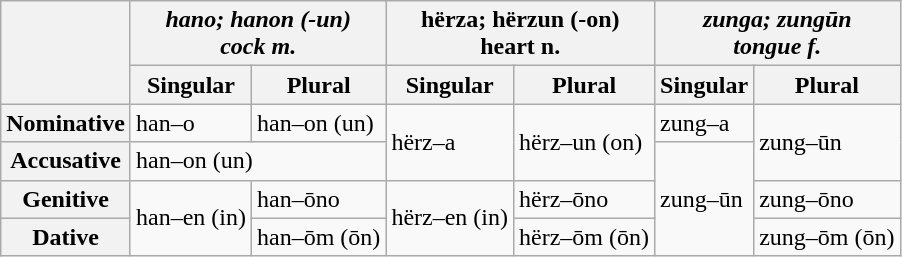<table class="wikitable">
<tr>
<th rowspan="2"></th>
<th colspan="2"><strong><em>hano; hanon (-un)<em><br> cock m.<strong></th>
<th colspan="2"></em></strong>hërza; hërzun (-on)</em><br> heart n.</strong></th>
<th colspan="2"><strong><em>zunga; zungūn<em><br> tongue f.<strong></th>
</tr>
<tr>
<th></strong>Singular<strong></th>
<th></strong>Plural<strong></th>
<th></strong>Singular<strong></th>
<th></strong>Plural<strong></th>
<th></strong>Singular<strong></th>
<th></strong>Plural<strong></th>
</tr>
<tr>
<th></strong>Nominative<strong></th>
<td>han</strong>–o<strong></td>
<td>han</strong>–on (un)<strong></td>
<td rowspan="2">hërz</strong>–a<strong></td>
<td rowspan="2">hërz</strong>–un (on)<strong></td>
<td>zung</strong>–a<strong></td>
<td rowspan="2">zung</strong>–ūn<strong></td>
</tr>
<tr>
<th></strong>Accusative<strong></th>
<td colspan="2">han</strong>–on (un)<strong></td>
<td rowspan="3">zung</strong>–ūn<strong></td>
</tr>
<tr>
<th></strong>Genitive<strong></th>
<td rowspan="2">han</strong>–en (in)<strong></td>
<td>han</strong>–ōno<strong></td>
<td rowspan="2">hërz</strong>–en (in)<strong></td>
<td>hërz</strong>–ōno<strong></td>
<td>zung</strong>–ōno<strong></td>
</tr>
<tr>
<th></strong>Dative<strong></th>
<td>han</strong>–ōm (ōn)<strong></td>
<td>hërz</strong>–ōm (ōn)<strong></td>
<td>zung</strong>–ōm (ōn)<strong></td>
</tr>
</table>
